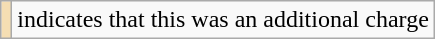<table class="wikitable">
<tr>
<td bgcolor=wheat></td>
<td>indicates that this was an additional charge</td>
</tr>
</table>
